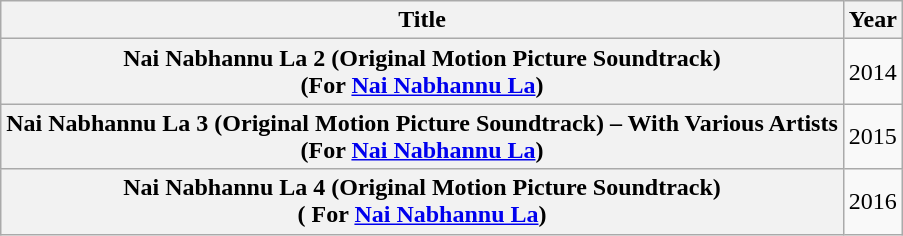<table class="wikitable plainrowheaders" style="text-align:center;">
<tr>
<th scope="col">Title</th>
<th scope="col">Year</th>
</tr>
<tr>
<th scope="row">Nai Nabhannu La 2 (Original Motion Picture Soundtrack)<br><span>(For <a href='#'>Nai Nabhannu La</a>)</span></th>
<td>2014</td>
</tr>
<tr>
<th scope="row">Nai Nabhannu La 3 (Original Motion Picture Soundtrack) – With Various Artists<br><span>(For <a href='#'>Nai Nabhannu La</a>)</span></th>
<td>2015</td>
</tr>
<tr>
<th scope="row">Nai Nabhannu La 4 (Original Motion Picture Soundtrack)<br><span>( For <a href='#'>Nai Nabhannu La</a>)</span></th>
<td>2016</td>
</tr>
</table>
